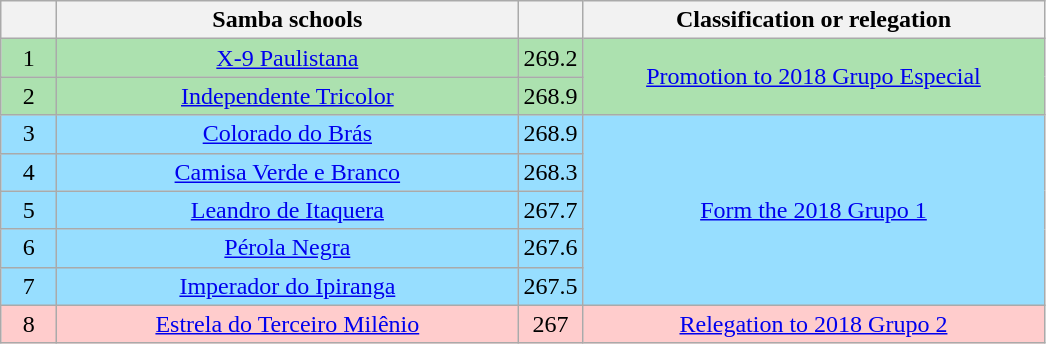<table class="wikitable">
<tr>
<th width="30"></th>
<th width="300">Samba schools</th>
<th width="20"></th>
<th width="300">Classification or relegation</th>
</tr>
<tr align="center">
<td bgcolor=ACE1AF>1</td>
<td bgcolor=ACE1AF><a href='#'>X-9 Paulistana</a></td>
<td bgcolor="ACE1AF">269.2</td>
<td rowspan="2" bgcolor=ACE1AF><a href='#'><span>Promotion to 2018 Grupo Especial</span></a></td>
</tr>
<tr align="center">
<td bgcolor=ACE1AF>2</td>
<td bgcolor=ACE1AF><a href='#'>Independente Tricolor</a></td>
<td bgcolor="ACE1AF">268.9</td>
</tr>
<tr align="center">
<td bgcolor=97DEFF>3</td>
<td bgcolor=97DEFF><a href='#'>Colorado do Brás</a></td>
<td bgcolor=97DEFF>268.9</td>
<td rowspan="5" bgcolor=97DEFF><a href='#'><span>Form the 2018 Grupo 1</span></a></td>
</tr>
<tr align="center">
<td bgcolor=97DEFF>4</td>
<td bgcolor=97DEFF><a href='#'>Camisa Verde e Branco</a></td>
<td bgcolor=97DEFF>268.3</td>
</tr>
<tr align="center">
<td bgcolor=97DEFF>5</td>
<td bgcolor=97DEFF><a href='#'>Leandro de Itaquera</a></td>
<td bgcolor=97DEFF>267.7</td>
</tr>
<tr align="center">
<td bgcolor=97DEFF>6</td>
<td bgcolor=97DEFF><a href='#'>Pérola Negra</a></td>
<td bgcolor=97DEFF>267.6</td>
</tr>
<tr align="center">
<td bgcolor=97DEFF>7</td>
<td bgcolor=97DEFF><a href='#'>Imperador do Ipiranga</a></td>
<td bgcolor=97DEFF>267.5</td>
</tr>
<tr align="center">
<td bgcolor=FFCCCC>8</td>
<td bgcolor=FFCCCC><a href='#'>Estrela do Terceiro Milênio</a></td>
<td bgcolor=FFCCCC>267</td>
<td bgcolor=FFCCCC><a href='#'><span>Relegation to 2018 Grupo 2</span></a></td>
</tr>
</table>
